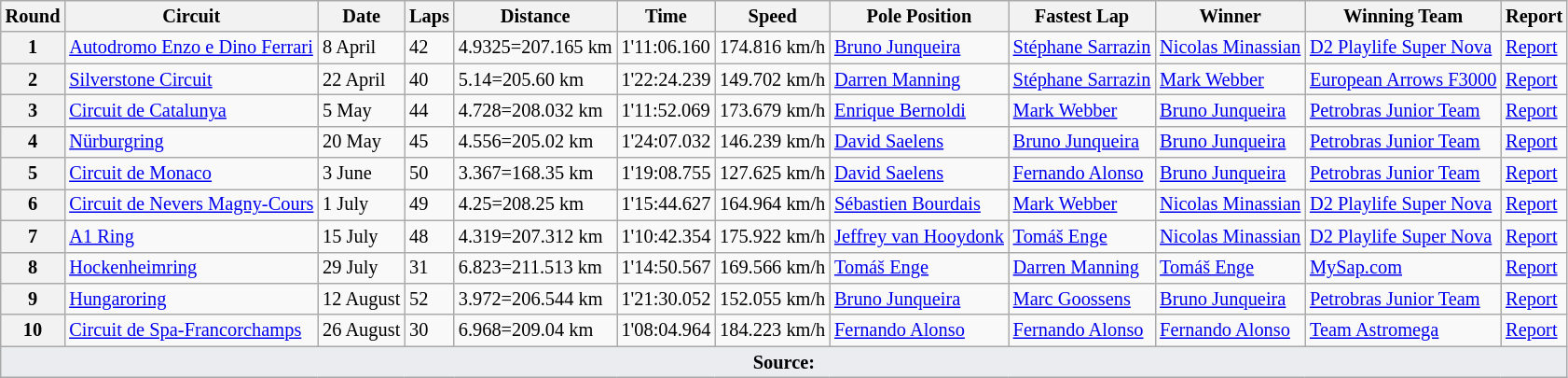<table class="wikitable" style="font-size:85%">
<tr>
<th>Round</th>
<th>Circuit</th>
<th>Date</th>
<th>Laps</th>
<th>Distance</th>
<th>Time</th>
<th>Speed</th>
<th>Pole Position</th>
<th>Fastest Lap</th>
<th>Winner</th>
<th>Winning Team</th>
<th>Report</th>
</tr>
<tr>
<th>1</th>
<td nowrap> <a href='#'>Autodromo Enzo e Dino Ferrari</a></td>
<td nowrap>8 April</td>
<td>42</td>
<td>4.9325=207.165 km</td>
<td>1'11:06.160</td>
<td>174.816 km/h</td>
<td nowrap> <a href='#'>Bruno Junqueira</a></td>
<td nowrap> <a href='#'>Stéphane Sarrazin</a></td>
<td nowrap> <a href='#'>Nicolas Minassian</a></td>
<td nowrap> <a href='#'>D2 Playlife Super Nova</a></td>
<td><a href='#'>Report</a></td>
</tr>
<tr>
<th>2</th>
<td nowrap> <a href='#'>Silverstone Circuit</a></td>
<td nowrap>22 April</td>
<td>40</td>
<td>5.14=205.60 km</td>
<td>1'22:24.239</td>
<td>149.702 km/h</td>
<td nowrap> <a href='#'>Darren Manning</a></td>
<td nowrap> <a href='#'>Stéphane Sarrazin</a></td>
<td nowrap> <a href='#'>Mark Webber</a></td>
<td nowrap> <a href='#'>European Arrows F3000</a></td>
<td><a href='#'>Report</a></td>
</tr>
<tr>
<th>3</th>
<td nowrap> <a href='#'>Circuit de Catalunya</a></td>
<td nowrap>5 May</td>
<td>44</td>
<td>4.728=208.032 km</td>
<td>1'11:52.069</td>
<td>173.679 km/h</td>
<td nowrap> <a href='#'>Enrique Bernoldi</a></td>
<td nowrap> <a href='#'>Mark Webber</a></td>
<td nowrap> <a href='#'>Bruno Junqueira</a></td>
<td nowrap> <a href='#'>Petrobras Junior Team</a></td>
<td><a href='#'>Report</a></td>
</tr>
<tr>
<th>4</th>
<td nowrap> <a href='#'>Nürburgring</a></td>
<td nowrap>20 May</td>
<td>45</td>
<td>4.556=205.02 km</td>
<td>1'24:07.032</td>
<td>146.239 km/h</td>
<td nowrap> <a href='#'>David Saelens</a></td>
<td nowrap> <a href='#'>Bruno Junqueira</a></td>
<td nowrap> <a href='#'>Bruno Junqueira</a></td>
<td nowrap> <a href='#'>Petrobras Junior Team</a></td>
<td><a href='#'>Report</a></td>
</tr>
<tr>
<th>5</th>
<td nowrap> <a href='#'>Circuit de Monaco</a></td>
<td nowrap>3 June</td>
<td>50</td>
<td>3.367=168.35 km</td>
<td>1'19:08.755</td>
<td>127.625 km/h</td>
<td nowrap> <a href='#'>David Saelens</a></td>
<td nowrap> <a href='#'>Fernando Alonso</a></td>
<td nowrap> <a href='#'>Bruno Junqueira</a></td>
<td nowrap> <a href='#'>Petrobras Junior Team</a></td>
<td><a href='#'>Report</a></td>
</tr>
<tr>
<th>6</th>
<td nowrap> <a href='#'>Circuit de Nevers Magny-Cours</a></td>
<td nowrap>1 July</td>
<td>49</td>
<td>4.25=208.25 km</td>
<td>1'15:44.627</td>
<td>164.964 km/h</td>
<td nowrap> <a href='#'>Sébastien Bourdais</a></td>
<td nowrap> <a href='#'>Mark Webber</a></td>
<td nowrap> <a href='#'>Nicolas Minassian</a></td>
<td nowrap> <a href='#'>D2 Playlife Super Nova</a></td>
<td><a href='#'>Report</a></td>
</tr>
<tr>
<th>7</th>
<td nowrap> <a href='#'>A1 Ring</a></td>
<td nowrap>15 July</td>
<td>48</td>
<td>4.319=207.312 km</td>
<td>1'10:42.354</td>
<td>175.922 km/h</td>
<td nowrap> <a href='#'>Jeffrey van Hooydonk</a></td>
<td nowrap> <a href='#'>Tomáš Enge</a></td>
<td nowrap> <a href='#'>Nicolas Minassian</a></td>
<td nowrap> <a href='#'>D2 Playlife Super Nova</a></td>
<td><a href='#'>Report</a></td>
</tr>
<tr>
<th>8</th>
<td nowrap> <a href='#'>Hockenheimring</a></td>
<td nowrap>29 July</td>
<td>31</td>
<td>6.823=211.513 km</td>
<td>1'14:50.567</td>
<td>169.566 km/h</td>
<td nowrap> <a href='#'>Tomáš Enge</a></td>
<td nowrap> <a href='#'>Darren Manning</a></td>
<td nowrap> <a href='#'>Tomáš Enge</a></td>
<td nowrap> <a href='#'>MySap.com</a></td>
<td><a href='#'>Report</a></td>
</tr>
<tr>
<th>9</th>
<td nowrap> <a href='#'>Hungaroring</a></td>
<td nowrap>12 August</td>
<td>52</td>
<td>3.972=206.544 km</td>
<td>1'21:30.052</td>
<td>152.055 km/h</td>
<td nowrap> <a href='#'>Bruno Junqueira</a></td>
<td nowrap> <a href='#'>Marc Goossens</a></td>
<td nowrap> <a href='#'>Bruno Junqueira</a></td>
<td nowrap> <a href='#'>Petrobras Junior Team</a></td>
<td><a href='#'>Report</a></td>
</tr>
<tr>
<th>10</th>
<td nowrap> <a href='#'>Circuit de Spa-Francorchamps</a></td>
<td nowrap>26 August</td>
<td>30</td>
<td>6.968=209.04 km</td>
<td>1'08:04.964</td>
<td>184.223 km/h</td>
<td nowrap> <a href='#'>Fernando Alonso</a></td>
<td nowrap> <a href='#'>Fernando Alonso</a></td>
<td nowrap> <a href='#'>Fernando Alonso</a></td>
<td nowrap> <a href='#'>Team Astromega</a></td>
<td><a href='#'>Report</a></td>
</tr>
<tr class="sortbottom">
<td colspan="12" style="background-color:#EAECF0;text-align:center"><strong>Source:</strong></td>
</tr>
</table>
